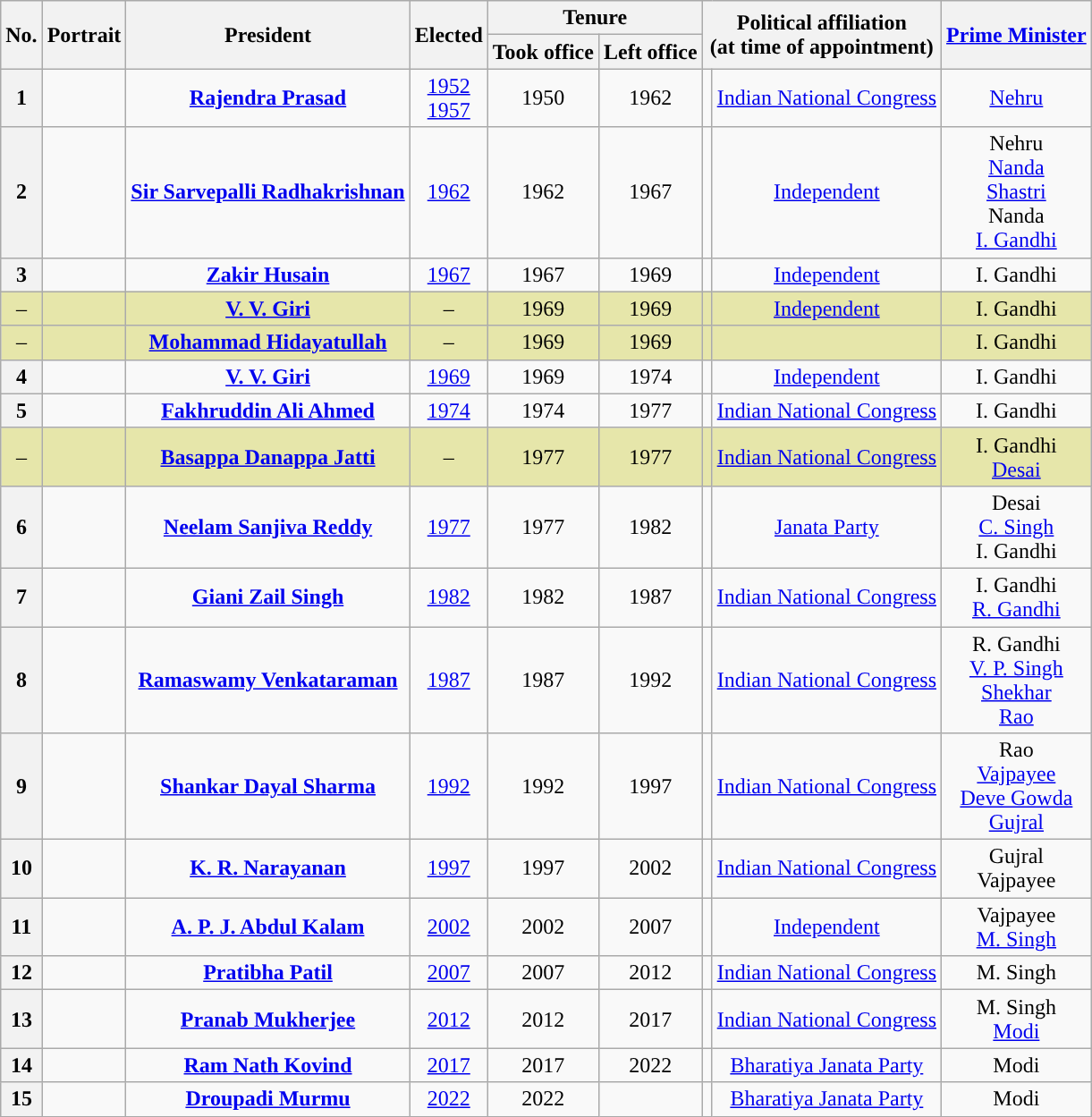<table class="wikitable" style="text-align:center">
<tr>
<th rowspan=2>No.</th>
<th rowspan=2>Portrait</th>
<th rowspan=2>President<br></th>
<th rowspan=2>Elected</th>
<th colspan=2>Tenure</th>
<th rowspan=2 colspan=2>Political affiliation<br>(at time of appointment)</th>
<th rowspan=2><a href='#'>Prime Minister</a></th>
</tr>
<tr>
<th>Took office</th>
<th>Left office</th>
</tr>
<tr>
<th>1</th>
<td></td>
<td><strong><a href='#'>Rajendra Prasad</a></strong><br></td>
<td><a href='#'>1952</a><br><a href='#'>1957</a></td>
<td> 1950</td>
<td> 1962</td>
<td style="background:"></td>
<td><a href='#'>Indian National Congress</a></td>
<td><a href='#'>Nehru</a></td>
</tr>
<tr>
<th>2</th>
<td></td>
<td><strong><a href='#'>Sir Sarvepalli Radhakrishnan</a></strong><br></td>
<td><a href='#'>1962</a></td>
<td> 1962</td>
<td> 1967</td>
<td style="background:"></td>
<td><a href='#'>Independent</a></td>
<td>Nehru<br><a href='#'>Nanda</a><br><a href='#'>Shastri</a><br>Nanda<br><a href='#'>I. Gandhi</a></td>
</tr>
<tr>
<th>3</th>
<td></td>
<td><strong><a href='#'>Zakir Husain</a></strong><br></td>
<td><a href='#'>1967</a></td>
<td> 1967</td>
<td> 1969<br></td>
<td style="background:"></td>
<td><a href='#'>Independent</a></td>
<td>I. Gandhi</td>
</tr>
<tr style="background:#e6e6aa;">
<td>–</td>
<td></td>
<td><strong><a href='#'>V. V. Giri</a></strong><br></td>
<td>–</td>
<td> 1969</td>
<td> 1969</td>
<td style="background:"></td>
<td><a href='#'>Independent</a></td>
<td>I. Gandhi</td>
</tr>
<tr style="background:#e6e6aa;">
<td>–</td>
<td></td>
<td><strong><a href='#'>Mohammad Hidayatullah</a></strong><br></td>
<td>–</td>
<td> 1969</td>
<td> 1969</td>
<td style="background:"></td>
<td></td>
<td>I. Gandhi</td>
</tr>
<tr>
<th>4</th>
<td></td>
<td><strong><a href='#'>V. V. Giri</a></strong><br></td>
<td><a href='#'>1969</a></td>
<td> 1969</td>
<td> 1974</td>
<td style="background:"></td>
<td><a href='#'>Independent</a></td>
<td>I. Gandhi</td>
</tr>
<tr>
<th>5</th>
<td></td>
<td><strong><a href='#'>Fakhruddin Ali Ahmed</a></strong><br></td>
<td><a href='#'>1974</a></td>
<td> 1974</td>
<td> 1977<br></td>
<td style="background:"></td>
<td><a href='#'>Indian National Congress</a></td>
<td>I. Gandhi</td>
</tr>
<tr style="background:#e6e6aa;">
<td>–</td>
<td></td>
<td><strong><a href='#'>Basappa Danappa Jatti</a></strong><br></td>
<td>–</td>
<td> 1977</td>
<td> 1977</td>
<td style="background:"></td>
<td><a href='#'>Indian National Congress</a></td>
<td>I. Gandhi<br><a href='#'>Desai</a></td>
</tr>
<tr>
<th>6</th>
<td></td>
<td><strong><a href='#'>Neelam Sanjiva Reddy</a></strong><br></td>
<td><a href='#'>1977</a></td>
<td> 1977</td>
<td> 1982</td>
<td style="background:"></td>
<td><a href='#'>Janata Party</a></td>
<td>Desai<br><a href='#'>C. Singh</a><br>I. Gandhi</td>
</tr>
<tr>
<th>7</th>
<td></td>
<td><strong><a href='#'>Giani Zail Singh</a></strong><br></td>
<td><a href='#'>1982</a></td>
<td> 1982</td>
<td> 1987</td>
<td style="background:"></td>
<td><a href='#'>Indian National Congress</a></td>
<td>I. Gandhi<br><a href='#'>R. Gandhi</a></td>
</tr>
<tr>
<th>8</th>
<td></td>
<td><strong><a href='#'>Ramaswamy Venkataraman</a></strong><br></td>
<td><a href='#'>1987</a></td>
<td> 1987</td>
<td> 1992</td>
<td style="background:"></td>
<td><a href='#'>Indian National Congress</a></td>
<td>R. Gandhi<br><a href='#'>V. P. Singh</a><br><a href='#'>Shekhar</a><br><a href='#'>Rao</a></td>
</tr>
<tr>
<th>9</th>
<td></td>
<td><strong><a href='#'>Shankar Dayal Sharma</a></strong><br></td>
<td><a href='#'>1992</a></td>
<td> 1992</td>
<td> 1997</td>
<td style="background:"></td>
<td><a href='#'>Indian National Congress</a></td>
<td>Rao<br><a href='#'>Vajpayee</a><br><a href='#'>Deve Gowda</a><br><a href='#'>Gujral</a></td>
</tr>
<tr>
<th>10</th>
<td></td>
<td><strong><a href='#'>K. R. Narayanan</a></strong><br></td>
<td><a href='#'>1997</a></td>
<td> 1997</td>
<td> 2002</td>
<td style="background:"></td>
<td><a href='#'>Indian National Congress</a></td>
<td>Gujral<br>Vajpayee</td>
</tr>
<tr>
<th>11</th>
<td></td>
<td><strong><a href='#'>A. P. J. Abdul Kalam</a></strong><br></td>
<td><a href='#'>2002</a></td>
<td> 2002</td>
<td> 2007</td>
<td style="background:"></td>
<td><a href='#'>Independent</a></td>
<td>Vajpayee<br><a href='#'>M. Singh</a></td>
</tr>
<tr>
<th>12</th>
<td></td>
<td><strong><a href='#'>Pratibha Patil</a></strong><br></td>
<td><a href='#'>2007</a></td>
<td> 2007</td>
<td> 2012</td>
<td style="background:"></td>
<td><a href='#'>Indian National Congress</a></td>
<td>M. Singh</td>
</tr>
<tr>
<th>13</th>
<td></td>
<td><strong><a href='#'>Pranab Mukherjee</a></strong><br></td>
<td><a href='#'>2012</a></td>
<td> 2012</td>
<td> 2017</td>
<td style="background:"></td>
<td><a href='#'>Indian National Congress</a></td>
<td>M. Singh<br><a href='#'>Modi</a></td>
</tr>
<tr>
<th>14</th>
<td></td>
<td><strong><a href='#'>Ram Nath Kovind</a></strong><br></td>
<td><a href='#'>2017</a></td>
<td> 2017</td>
<td> 2022</td>
<td style="background:"></td>
<td><a href='#'>Bharatiya Janata Party</a></td>
<td>Modi</td>
</tr>
<tr>
<th>15</th>
<td></td>
<td><strong><a href='#'>Droupadi Murmu</a></strong><br></td>
<td><a href='#'>2022</a></td>
<td> 2022</td>
<td></td>
<td style="background:"></td>
<td><a href='#'>Bharatiya Janata Party</a></td>
<td>Modi</td>
</tr>
</table>
